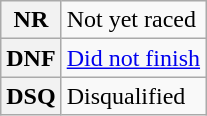<table class="wikitable">
<tr>
<th scope="row">NR</th>
<td>Not yet raced</td>
</tr>
<tr>
<th scope="row">DNF</th>
<td><a href='#'>Did not finish</a></td>
</tr>
<tr>
<th scope="row">DSQ</th>
<td>Disqualified</td>
</tr>
</table>
